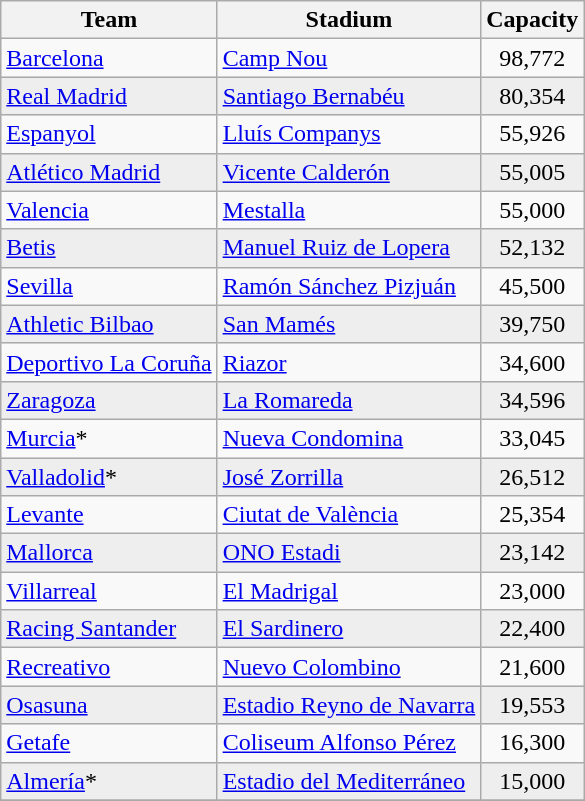<table class="wikitable sortable">
<tr>
<th>Team</th>
<th>Stadium</th>
<th>Capacity</th>
</tr>
<tr>
<td><a href='#'>Barcelona</a></td>
<td><a href='#'>Camp Nou</a></td>
<td align="center">98,772</td>
</tr>
<tr bgcolor="EEEEEE">
<td><a href='#'>Real Madrid</a></td>
<td><a href='#'>Santiago Bernabéu</a></td>
<td align="center">80,354</td>
</tr>
<tr>
<td><a href='#'>Espanyol</a></td>
<td><a href='#'>Lluís Companys</a></td>
<td align="center">55,926</td>
</tr>
<tr bgcolor="EEEEEE">
<td><a href='#'>Atlético Madrid</a></td>
<td><a href='#'>Vicente Calderón</a></td>
<td align="center">55,005</td>
</tr>
<tr>
<td><a href='#'>Valencia</a></td>
<td><a href='#'>Mestalla</a></td>
<td align="center">55,000</td>
</tr>
<tr bgcolor="EEEEEE">
<td><a href='#'>Betis</a></td>
<td><a href='#'>Manuel Ruiz de Lopera</a></td>
<td align="center">52,132</td>
</tr>
<tr>
<td><a href='#'>Sevilla</a></td>
<td><a href='#'>Ramón Sánchez Pizjuán</a></td>
<td align="center">45,500</td>
</tr>
<tr bgcolor="EEEEEE">
<td><a href='#'>Athletic Bilbao</a></td>
<td><a href='#'>San Mamés</a></td>
<td align="center">39,750</td>
</tr>
<tr>
<td><a href='#'>Deportivo La Coruña</a></td>
<td><a href='#'>Riazor</a></td>
<td align="center">34,600</td>
</tr>
<tr bgcolor="EEEEEE">
<td><a href='#'>Zaragoza</a></td>
<td><a href='#'>La Romareda</a></td>
<td align="center">34,596</td>
</tr>
<tr>
<td><a href='#'>Murcia</a>*</td>
<td><a href='#'>Nueva Condomina</a></td>
<td align="center">33,045</td>
</tr>
<tr bgcolor="EEEEEE">
<td><a href='#'>Valladolid</a>*</td>
<td><a href='#'>José Zorrilla</a></td>
<td align="center">26,512</td>
</tr>
<tr>
<td><a href='#'>Levante</a></td>
<td><a href='#'>Ciutat de València</a></td>
<td align="center">25,354</td>
</tr>
<tr bgcolor="EEEEEE">
<td><a href='#'>Mallorca</a></td>
<td><a href='#'>ONO Estadi</a></td>
<td align="center">23,142</td>
</tr>
<tr>
<td><a href='#'>Villarreal</a></td>
<td><a href='#'>El Madrigal</a></td>
<td align="center">23,000</td>
</tr>
<tr bgcolor="EEEEEE">
<td><a href='#'>Racing Santander</a></td>
<td><a href='#'>El Sardinero</a></td>
<td align="center">22,400</td>
</tr>
<tr>
<td><a href='#'>Recreativo</a></td>
<td><a href='#'>Nuevo Colombino</a></td>
<td align="center">21,600</td>
</tr>
<tr bgcolor="EEEEEE">
<td><a href='#'>Osasuna</a></td>
<td><a href='#'>Estadio Reyno de Navarra</a></td>
<td align="center">19,553</td>
</tr>
<tr>
<td><a href='#'>Getafe</a></td>
<td><a href='#'>Coliseum Alfonso Pérez</a></td>
<td align="center">16,300</td>
</tr>
<tr bgcolor="EEEEEE">
<td><a href='#'>Almería</a>*</td>
<td><a href='#'>Estadio del Mediterráneo</a></td>
<td align="center">15,000</td>
</tr>
<tr>
</tr>
</table>
